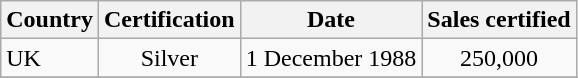<table class="wikitable sortable">
<tr>
<th bgcolor="#ebf5ff">Country</th>
<th bgcolor="#ebf5ff">Certification</th>
<th bgcolor="#ebf5ff">Date</th>
<th bgcolor="#ebf5ff">Sales certified</th>
</tr>
<tr>
<td>UK</td>
<td align="center">Silver</td>
<td align="center">1 December 1988</td>
<td align="center">250,000</td>
</tr>
<tr>
</tr>
</table>
